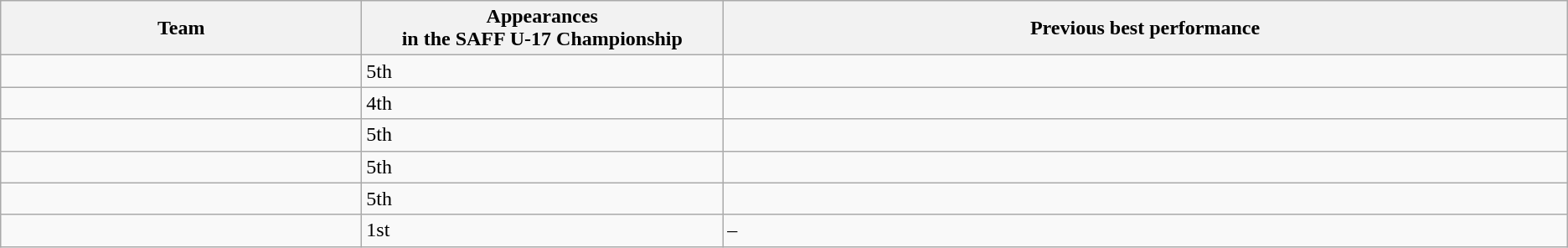<table class="wikitable">
<tr>
<th style="width:16.67%;">Team</th>
<th style="width:16.67%;">Appearances <br> in the SAFF U-17 Championship</th>
<th width=39%>Previous best performance</th>
</tr>
<tr>
<td></td>
<td>5th</td>
<td></td>
</tr>
<tr>
<td></td>
<td>4th</td>
<td></td>
</tr>
<tr>
<td></td>
<td>5th</td>
<td></td>
</tr>
<tr>
<td></td>
<td>5th</td>
<td></td>
</tr>
<tr>
<td></td>
<td>5th</td>
<td></td>
</tr>
<tr>
<td></td>
<td>1st</td>
<td>–</td>
</tr>
</table>
